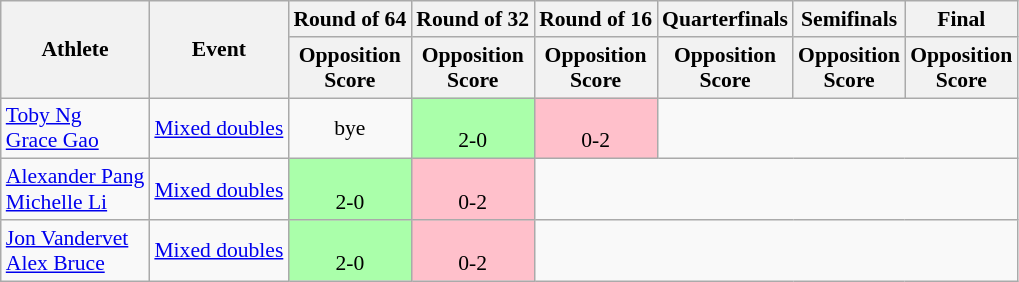<table class=wikitable style="font-size:90%">
<tr>
<th rowspan="2">Athlete</th>
<th rowspan="2">Event</th>
<th>Round of 64</th>
<th>Round of 32</th>
<th>Round of 16</th>
<th>Quarterfinals</th>
<th>Semifinals</th>
<th>Final</th>
</tr>
<tr>
<th>Opposition<br>Score</th>
<th>Opposition<br>Score</th>
<th>Opposition<br>Score</th>
<th>Opposition<br>Score</th>
<th>Opposition<br>Score</th>
<th>Opposition<br>Score</th>
</tr>
<tr>
<td><a href='#'>Toby Ng</a> <br> <a href='#'>Grace Gao</a></td>
<td><a href='#'>Mixed doubles</a></td>
<td align=center>bye</td>
<td style="text-align:center;background:#afa;"><br>2-0</td>
<td style="text-align:center;background:pink;"><br>0-2</td>
<td colspan=3></td>
</tr>
<tr>
<td><a href='#'>Alexander Pang</a> <br> <a href='#'>Michelle Li</a></td>
<td><a href='#'>Mixed doubles</a></td>
<td style="text-align:center;background:#afa;"><br>2-0</td>
<td style="text-align:center;background:pink;"><br>0-2</td>
<td colspan=4></td>
</tr>
<tr>
<td><a href='#'>Jon Vandervet</a> <br> <a href='#'>Alex Bruce</a></td>
<td><a href='#'>Mixed doubles</a></td>
<td style="text-align:center;background:#afa;"><br>2-0</td>
<td style="text-align:center;background:pink;"><br>0-2</td>
<td colspan=4></td>
</tr>
</table>
